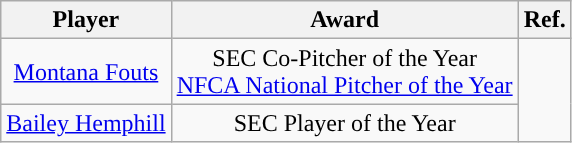<table class="wikitable sortable sortable" style="text-align: center">
<tr align=center>
<th>Player</th>
<th>Award</th>
<th>Ref.</th>
</tr>
<tr>
<td><a href='#'>Montana Fouts</a></td>
<td>SEC Co-Pitcher of the Year<br><a href='#'>NFCA National Pitcher of the Year</a></td>
<td rowspan="4"></td>
</tr>
<tr>
<td><a href='#'>Bailey Hemphill</a></td>
<td>SEC Player of the Year</td>
</tr>
</table>
